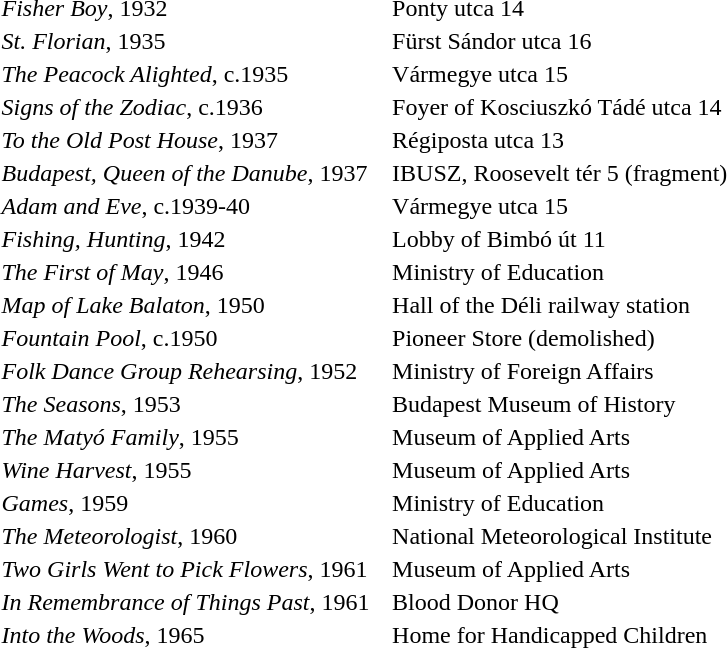<table style="width: 500px;">
<tr>
<td><em>Fisher Boy</em>, 1932</td>
<td>Ponty utca 14</td>
</tr>
<tr>
<td><em>St. Florian</em>, 1935</td>
<td>Fürst Sándor utca 16</td>
</tr>
<tr>
<td><em>The Peacock Alighted</em>, c.1935</td>
<td>Vármegye utca 15</td>
</tr>
<tr>
<td><em>Signs of the Zodiac</em>, c.1936</td>
<td>Foyer of Kosciuszkó Tádé utca 14</td>
</tr>
<tr>
<td><em>To the Old Post House</em>, 1937</td>
<td>Régiposta utca 13</td>
</tr>
<tr>
<td><em>Budapest, Queen of the Danube</em>, 1937</td>
<td>IBUSZ, Roosevelt tér 5 (fragment)</td>
</tr>
<tr>
<td><em>Adam and Eve</em>, c.1939-40</td>
<td>Vármegye utca 15</td>
</tr>
<tr>
<td><em>Fishing, Hunting</em>, 1942</td>
<td>Lobby of Bimbó út 11</td>
</tr>
<tr>
<td><em>The First of May</em>, 1946</td>
<td>Ministry of Education</td>
</tr>
<tr>
<td><em>Map of Lake Balaton</em>, 1950</td>
<td>Hall of the Déli railway station</td>
</tr>
<tr>
<td><em>Fountain Pool</em>, c.1950</td>
<td>Pioneer Store (demolished)</td>
</tr>
<tr>
<td><em>Folk Dance Group Rehearsing</em>, 1952</td>
<td>Ministry of Foreign Affairs</td>
</tr>
<tr>
<td><em>The Seasons</em>, 1953</td>
<td>Budapest Museum of History</td>
</tr>
<tr>
<td><em>The Matyó Family</em>, 1955</td>
<td>Museum of Applied Arts</td>
</tr>
<tr>
<td><em>Wine Harvest</em>, 1955</td>
<td>Museum of Applied Arts</td>
</tr>
<tr>
<td><em>Games</em>, 1959</td>
<td>Ministry of Education</td>
</tr>
<tr>
<td><em>The Meteorologist</em>, 1960</td>
<td>National Meteorological Institute</td>
</tr>
<tr>
<td><em>Two Girls Went to Pick Flowers</em>, 1961</td>
<td>Museum of Applied Arts</td>
</tr>
<tr>
<td><em>In Remembrance of Things Past</em>, 1961</td>
<td>Blood Donor HQ</td>
</tr>
<tr>
<td><em>Into the Woods</em>, 1965</td>
<td>Home for Handicapped Children</td>
</tr>
</table>
